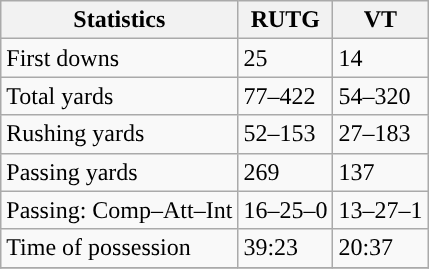<table class="wikitable" style="float: left;">
<tr>
<th>Statistics</th>
<th>RUTG</th>
<th>VT</th>
</tr>
<tr>
<td>First downs</td>
<td>25</td>
<td>14</td>
</tr>
<tr>
<td>Total yards</td>
<td>77–422</td>
<td>54–320</td>
</tr>
<tr>
<td>Rushing yards</td>
<td>52–153</td>
<td>27–183</td>
</tr>
<tr>
<td>Passing yards</td>
<td>269</td>
<td>137</td>
</tr>
<tr>
<td>Passing: Comp–Att–Int</td>
<td>16–25–0</td>
<td>13–27–1</td>
</tr>
<tr>
<td>Time of possession</td>
<td>39:23</td>
<td>20:37</td>
</tr>
<tr>
</tr>
</table>
